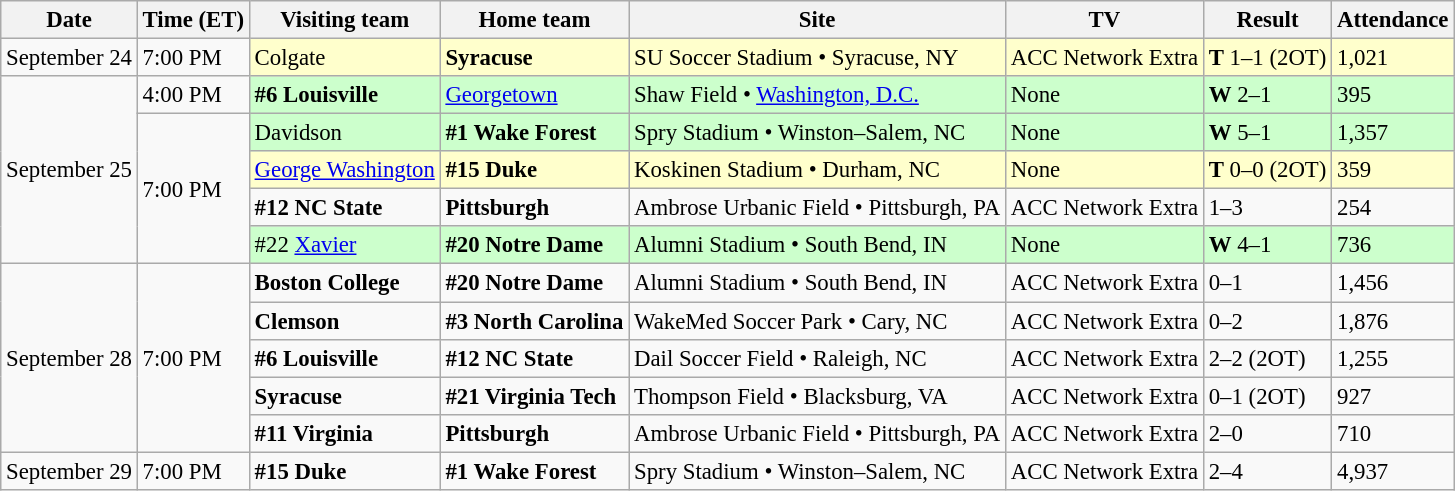<table class="wikitable" style="font-size:95%;">
<tr>
<th>Date</th>
<th>Time (ET)</th>
<th>Visiting team</th>
<th>Home team</th>
<th>Site</th>
<th>TV</th>
<th>Result</th>
<th>Attendance</th>
</tr>
<tr>
<td>September 24</td>
<td>7:00 PM</td>
<td style="background:#ffc;">Colgate</td>
<td style="background:#ffc;"><strong>Syracuse</strong></td>
<td style="background:#ffc;">SU Soccer Stadium • Syracuse, NY</td>
<td style="background:#ffc;">ACC Network Extra</td>
<td style="background:#ffc;"><strong>T</strong> 1–1 (2OT)</td>
<td style="background:#ffc;">1,021</td>
</tr>
<tr>
<td rowspan=5>September 25</td>
<td>4:00 PM</td>
<td style="background:#cfc;"><strong>#6 Louisville</strong></td>
<td style="background:#cfc;"><a href='#'>Georgetown</a></td>
<td style="background:#cfc;">Shaw Field • <a href='#'>Washington, D.C.</a></td>
<td style="background:#cfc;">None</td>
<td style="background:#cfc;"><strong>W</strong> 2–1</td>
<td style="background:#cfc;">395</td>
</tr>
<tr>
<td rowspan=4>7:00 PM</td>
<td style="background:#cfc;">Davidson</td>
<td style="background:#cfc;"><strong>#1 Wake Forest</strong></td>
<td style="background:#cfc;">Spry Stadium • Winston–Salem, NC</td>
<td style="background:#cfc;">None</td>
<td style="background:#cfc;"><strong>W</strong> 5–1</td>
<td style="background:#cfc;">1,357</td>
</tr>
<tr>
<td style="background:#ffc;"><a href='#'>George Washington</a></td>
<td style="background:#ffc;"><strong>#15 Duke</strong></td>
<td style="background:#ffc;">Koskinen Stadium • Durham, NC</td>
<td style="background:#ffc;">None</td>
<td style="background:#ffc;"><strong>T</strong> 0–0 (2OT)</td>
<td style="background:#ffc;">359</td>
</tr>
<tr>
<td><strong>#12 NC State</strong></td>
<td><strong>Pittsburgh</strong></td>
<td>Ambrose Urbanic Field • Pittsburgh, PA</td>
<td>ACC Network Extra</td>
<td>1–3</td>
<td>254</td>
</tr>
<tr>
<td style="background:#cfc;">#22 <a href='#'>Xavier</a></td>
<td style="background:#cfc;"><strong>#20 Notre Dame</strong></td>
<td style="background:#cfc;">Alumni Stadium • South Bend, IN</td>
<td style="background:#cfc;">None</td>
<td style="background:#cfc;"><strong>W</strong> 4–1</td>
<td style="background:#cfc;">736</td>
</tr>
<tr>
<td rowspan=5>September 28</td>
<td rowspan=5>7:00 PM</td>
<td><strong>Boston College</strong></td>
<td><strong>#20 Notre Dame</strong></td>
<td>Alumni Stadium • South Bend, IN</td>
<td>ACC Network Extra</td>
<td>0–1</td>
<td>1,456</td>
</tr>
<tr>
<td><strong>Clemson</strong></td>
<td><strong>#3 North Carolina</strong></td>
<td>WakeMed Soccer Park • Cary, NC</td>
<td>ACC Network Extra</td>
<td>0–2</td>
<td>1,876</td>
</tr>
<tr>
<td><strong>#6 Louisville</strong></td>
<td><strong>#12 NC State</strong></td>
<td>Dail Soccer Field • Raleigh, NC</td>
<td>ACC Network Extra</td>
<td>2–2 (2OT)</td>
<td>1,255</td>
</tr>
<tr>
<td><strong>Syracuse</strong></td>
<td><strong>#21 Virginia Tech</strong></td>
<td>Thompson Field • Blacksburg, VA</td>
<td>ACC Network Extra</td>
<td>0–1 (2OT)</td>
<td>927</td>
</tr>
<tr>
<td><strong>#11 Virginia</strong></td>
<td><strong>Pittsburgh</strong></td>
<td>Ambrose Urbanic Field • Pittsburgh, PA</td>
<td>ACC Network Extra</td>
<td>2–0</td>
<td>710</td>
</tr>
<tr>
<td>September 29</td>
<td>7:00 PM</td>
<td><strong>#15 Duke</strong></td>
<td><strong>#1 Wake Forest</strong></td>
<td>Spry Stadium • Winston–Salem, NC</td>
<td>ACC Network Extra</td>
<td>2–4</td>
<td>4,937</td>
</tr>
</table>
